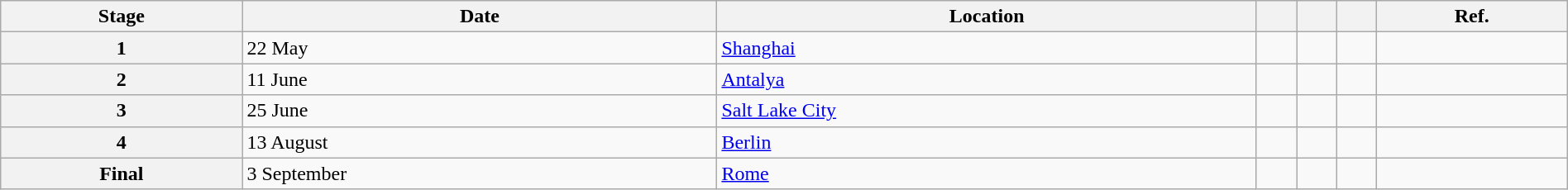<table class="wikitable" style="width:100%">
<tr>
<th>Stage</th>
<th>Date</th>
<th>Location</th>
<th></th>
<th></th>
<th></th>
<th>Ref.</th>
</tr>
<tr>
<th>1</th>
<td>22 May</td>
<td> <a href='#'>Shanghai</a></td>
<td></td>
<td></td>
<td></td>
<td></td>
</tr>
<tr>
<th>2</th>
<td>11 June</td>
<td> <a href='#'>Antalya</a></td>
<td></td>
<td></td>
<td></td>
<td></td>
</tr>
<tr>
<th>3</th>
<td>25 June</td>
<td> <a href='#'>Salt Lake City</a></td>
<td></td>
<td></td>
<td></td>
<td></td>
</tr>
<tr>
<th>4</th>
<td>13 August</td>
<td> <a href='#'>Berlin</a></td>
<td></td>
<td></td>
<td></td>
<td></td>
</tr>
<tr>
<th>Final</th>
<td>3 September</td>
<td> <a href='#'>Rome</a></td>
<td></td>
<td></td>
<td></td>
<td></td>
</tr>
</table>
